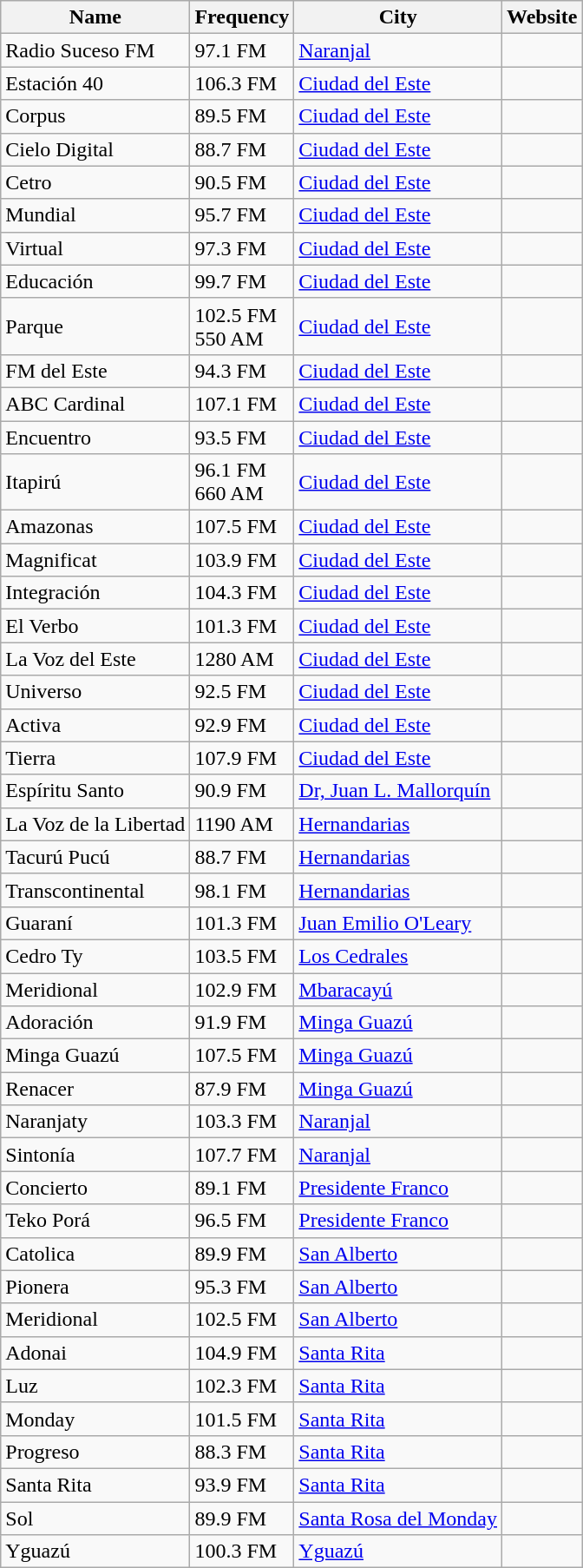<table class="wikitable sortable">
<tr>
<th>Name</th>
<th>Frequency</th>
<th>City</th>
<th>Website</th>
</tr>
<tr>
<td>Radio Suceso FM</td>
<td>97.1 FM</td>
<td><a href='#'>Naranjal</a></td>
<td></td>
</tr>
<tr>
<td>Estación 40</td>
<td>106.3 FM</td>
<td><a href='#'>Ciudad del Este</a></td>
<td> </td>
</tr>
<tr>
<td>Corpus</td>
<td>89.5 FM</td>
<td><a href='#'>Ciudad del Este</a></td>
<td></td>
</tr>
<tr>
<td>Cielo Digital</td>
<td>88.7 FM</td>
<td><a href='#'>Ciudad del Este</a></td>
<td></td>
</tr>
<tr>
<td>Cetro</td>
<td>90.5 FM</td>
<td><a href='#'>Ciudad del Este</a></td>
<td></td>
</tr>
<tr>
<td>Mundial</td>
<td>95.7 FM</td>
<td><a href='#'>Ciudad del Este</a></td>
<td></td>
</tr>
<tr>
<td>Virtual</td>
<td>97.3 FM</td>
<td><a href='#'>Ciudad del Este</a></td>
<td></td>
</tr>
<tr>
<td>Educación</td>
<td>99.7 FM</td>
<td><a href='#'>Ciudad del Este</a></td>
<td></td>
</tr>
<tr>
<td>Parque</td>
<td>102.5 FM<br>550 AM</td>
<td><a href='#'>Ciudad del Este</a></td>
<td></td>
</tr>
<tr>
<td>FM del Este</td>
<td>94.3 FM</td>
<td><a href='#'>Ciudad del Este</a></td>
<td></td>
</tr>
<tr>
<td>ABC Cardinal</td>
<td>107.1 FM</td>
<td><a href='#'>Ciudad del Este</a></td>
<td></td>
</tr>
<tr>
<td>Encuentro</td>
<td>93.5 FM</td>
<td><a href='#'>Ciudad del Este</a></td>
<td></td>
</tr>
<tr>
<td>Itapirú</td>
<td>96.1 FM<br>660 AM</td>
<td><a href='#'>Ciudad del Este</a></td>
<td></td>
</tr>
<tr>
<td>Amazonas</td>
<td>107.5 FM</td>
<td><a href='#'>Ciudad del Este</a></td>
<td></td>
</tr>
<tr>
<td>Magnificat</td>
<td>103.9 FM</td>
<td><a href='#'>Ciudad del Este</a></td>
<td></td>
</tr>
<tr>
<td>Integración</td>
<td>104.3 FM</td>
<td><a href='#'>Ciudad del Este</a></td>
<td></td>
</tr>
<tr>
<td>El Verbo</td>
<td>101.3 FM</td>
<td><a href='#'>Ciudad del Este</a></td>
<td></td>
</tr>
<tr>
<td>La Voz del Este</td>
<td>1280 AM</td>
<td><a href='#'>Ciudad del Este</a></td>
<td></td>
</tr>
<tr>
<td>Universo</td>
<td>92.5 FM</td>
<td><a href='#'>Ciudad del Este</a></td>
<td></td>
</tr>
<tr>
<td>Activa</td>
<td>92.9 FM</td>
<td><a href='#'>Ciudad del Este</a></td>
<td></td>
</tr>
<tr>
<td>Tierra</td>
<td>107.9 FM</td>
<td><a href='#'>Ciudad del Este</a></td>
<td></td>
</tr>
<tr>
<td>Espíritu Santo</td>
<td>90.9 FM</td>
<td><a href='#'>Dr, Juan L. Mallorquín</a></td>
<td></td>
</tr>
<tr>
<td>La Voz de la Libertad</td>
<td>1190 AM</td>
<td><a href='#'>Hernandarias</a></td>
<td></td>
</tr>
<tr>
<td>Tacurú Pucú</td>
<td>88.7 FM</td>
<td><a href='#'>Hernandarias</a></td>
<td></td>
</tr>
<tr>
<td>Transcontinental</td>
<td>98.1 FM</td>
<td><a href='#'>Hernandarias</a></td>
<td></td>
</tr>
<tr>
<td>Guaraní</td>
<td>101.3 FM</td>
<td><a href='#'>Juan Emilio O'Leary</a></td>
<td></td>
</tr>
<tr>
<td>Cedro Ty</td>
<td>103.5 FM</td>
<td><a href='#'>Los Cedrales</a></td>
<td></td>
</tr>
<tr>
<td>Meridional</td>
<td>102.9 FM</td>
<td><a href='#'>Mbaracayú</a></td>
<td></td>
</tr>
<tr>
<td>Adoración</td>
<td>91.9 FM</td>
<td><a href='#'>Minga Guazú</a></td>
<td></td>
</tr>
<tr>
<td>Minga Guazú</td>
<td>107.5 FM</td>
<td><a href='#'>Minga Guazú</a></td>
<td></td>
</tr>
<tr>
<td>Renacer</td>
<td>87.9 FM</td>
<td><a href='#'>Minga Guazú</a></td>
<td></td>
</tr>
<tr>
<td>Naranjaty</td>
<td>103.3 FM</td>
<td><a href='#'>Naranjal</a></td>
<td></td>
</tr>
<tr>
<td>Sintonía</td>
<td>107.7 FM</td>
<td><a href='#'>Naranjal</a></td>
<td></td>
</tr>
<tr>
<td>Concierto</td>
<td>89.1 FM</td>
<td><a href='#'>Presidente Franco</a></td>
<td></td>
</tr>
<tr>
<td>Teko Porá</td>
<td>96.5 FM</td>
<td><a href='#'>Presidente Franco</a></td>
<td></td>
</tr>
<tr>
<td>Catolica</td>
<td>89.9 FM</td>
<td><a href='#'>San Alberto</a></td>
<td></td>
</tr>
<tr>
<td>Pionera</td>
<td>95.3 FM</td>
<td><a href='#'>San Alberto</a></td>
<td></td>
</tr>
<tr>
<td>Meridional</td>
<td>102.5 FM</td>
<td><a href='#'>San Alberto</a></td>
<td></td>
</tr>
<tr>
<td>Adonai</td>
<td>104.9 FM</td>
<td><a href='#'>Santa Rita</a></td>
<td></td>
</tr>
<tr>
<td>Luz</td>
<td>102.3 FM</td>
<td><a href='#'>Santa Rita</a></td>
<td></td>
</tr>
<tr>
<td>Monday</td>
<td>101.5 FM</td>
<td><a href='#'>Santa Rita</a></td>
<td></td>
</tr>
<tr>
<td>Progreso</td>
<td>88.3 FM</td>
<td><a href='#'>Santa Rita</a></td>
<td></td>
</tr>
<tr>
<td>Santa Rita</td>
<td>93.9 FM</td>
<td><a href='#'>Santa Rita</a></td>
<td></td>
</tr>
<tr>
<td>Sol</td>
<td>89.9 FM</td>
<td><a href='#'>Santa Rosa del Monday</a></td>
<td></td>
</tr>
<tr>
<td>Yguazú</td>
<td>100.3 FM</td>
<td><a href='#'>Yguazú</a></td>
<td></td>
</tr>
</table>
